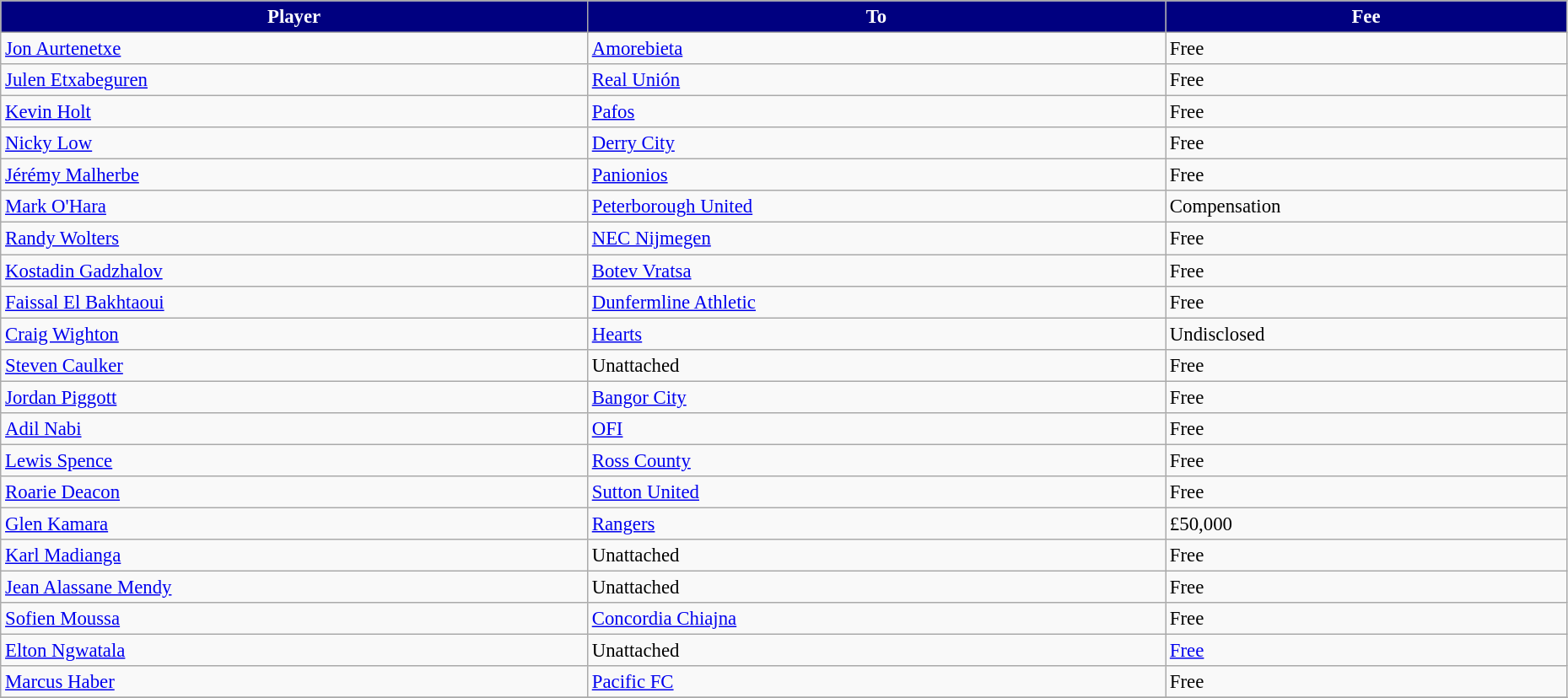<table class="wikitable" style="text-align:left; font-size:95%;width:98%;">
<tr>
<th style="background:navy; color:white;">Player</th>
<th style="background:navy; color:white;">To</th>
<th style="background:navy; color:white;">Fee</th>
</tr>
<tr>
<td> <a href='#'>Jon Aurtenetxe</a></td>
<td> <a href='#'>Amorebieta</a></td>
<td>Free</td>
</tr>
<tr>
<td> <a href='#'>Julen Etxabeguren</a></td>
<td> <a href='#'>Real Unión</a></td>
<td>Free</td>
</tr>
<tr>
<td> <a href='#'>Kevin Holt</a></td>
<td> <a href='#'>Pafos</a></td>
<td>Free</td>
</tr>
<tr>
<td> <a href='#'>Nicky Low</a></td>
<td> <a href='#'>Derry City</a></td>
<td>Free</td>
</tr>
<tr>
<td> <a href='#'>Jérémy Malherbe</a></td>
<td> <a href='#'>Panionios</a></td>
<td>Free</td>
</tr>
<tr>
<td> <a href='#'>Mark O'Hara</a></td>
<td> <a href='#'>Peterborough United</a></td>
<td>Compensation</td>
</tr>
<tr>
<td> <a href='#'>Randy Wolters</a></td>
<td> <a href='#'>NEC Nijmegen</a></td>
<td>Free</td>
</tr>
<tr>
<td> <a href='#'>Kostadin Gadzhalov</a></td>
<td> <a href='#'>Botev Vratsa</a></td>
<td>Free</td>
</tr>
<tr>
<td> <a href='#'>Faissal El Bakhtaoui</a></td>
<td> <a href='#'>Dunfermline Athletic</a></td>
<td>Free</td>
</tr>
<tr>
<td> <a href='#'>Craig Wighton</a></td>
<td> <a href='#'>Hearts</a></td>
<td>Undisclosed</td>
</tr>
<tr>
<td> <a href='#'>Steven Caulker</a></td>
<td>Unattached</td>
<td>Free</td>
</tr>
<tr>
<td> <a href='#'>Jordan Piggott</a></td>
<td> <a href='#'>Bangor City</a></td>
<td>Free</td>
</tr>
<tr>
<td> <a href='#'>Adil Nabi</a></td>
<td> <a href='#'>OFI</a></td>
<td>Free</td>
</tr>
<tr>
<td> <a href='#'>Lewis Spence</a></td>
<td> <a href='#'>Ross County</a></td>
<td>Free</td>
</tr>
<tr>
<td> <a href='#'>Roarie Deacon</a></td>
<td> <a href='#'>Sutton United</a></td>
<td>Free</td>
</tr>
<tr>
<td> <a href='#'>Glen Kamara</a></td>
<td> <a href='#'>Rangers</a></td>
<td>£50,000</td>
</tr>
<tr>
<td> <a href='#'>Karl Madianga</a></td>
<td>Unattached</td>
<td>Free</td>
</tr>
<tr>
<td> <a href='#'>Jean Alassane Mendy</a></td>
<td>Unattached</td>
<td>Free</td>
</tr>
<tr>
<td> <a href='#'>Sofien Moussa</a></td>
<td> <a href='#'>Concordia Chiajna</a></td>
<td>Free</td>
</tr>
<tr>
<td> <a href='#'>Elton Ngwatala</a></td>
<td>Unattached</td>
<td><a href='#'>Free</a></td>
</tr>
<tr>
<td> <a href='#'>Marcus Haber</a></td>
<td> <a href='#'>Pacific FC</a></td>
<td>Free</td>
</tr>
<tr>
</tr>
</table>
